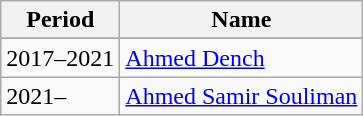<table class="wikitable" valign="top">
<tr>
<th>Period</th>
<th>Name</th>
</tr>
<tr>
</tr>
<tr>
<td>2017–2021</td>
<td> <a href='#'>Ahmed Dench</a></td>
</tr>
<tr>
<td>2021–</td>
<td> <a href='#'>Ahmed Samir Souliman</a></td>
</tr>
</table>
